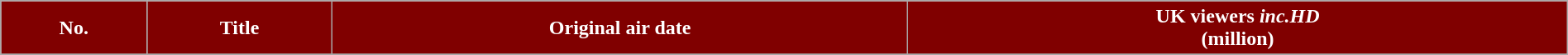<table class="wikitable plainrowheaders" style="width: 100%; margin-right: 0;">
<tr>
<th style="background: maroon; color: #ffffff;">No.</th>
<th style="background: maroon; color: #ffffff;">Title</th>
<th style="background: maroon; color: #ffffff;">Original air date</th>
<th style="background: maroon; color: #ffffff;">UK viewers <em>inc.HD</em> <br>(million)</th>
</tr>
<tr>
</tr>
</table>
